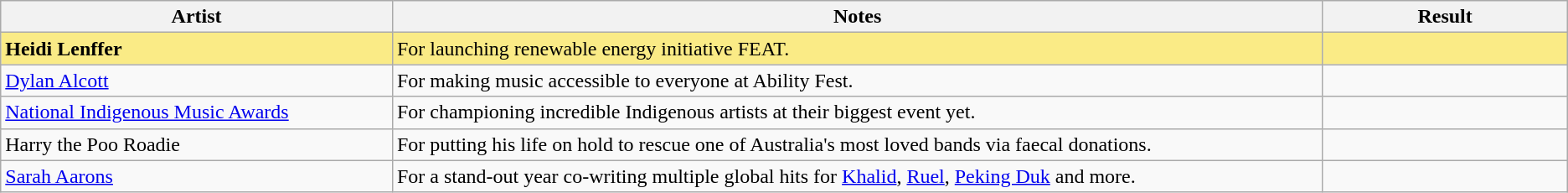<table class="sortable wikitable">
<tr>
<th width="8%">Artist</th>
<th width="19%">Notes</th>
<th width="5%">Result</th>
</tr>
<tr style="background:#FAEB86">
<td><strong>Heidi Lenffer</strong></td>
<td>For launching renewable energy initiative FEAT.</td>
<td></td>
</tr>
<tr>
<td><a href='#'>Dylan Alcott</a></td>
<td>For making music accessible to everyone at Ability Fest.</td>
<td></td>
</tr>
<tr>
<td><a href='#'>National Indigenous Music Awards</a></td>
<td>For championing incredible Indigenous artists at their biggest event yet.</td>
<td></td>
</tr>
<tr>
<td>Harry the Poo Roadie</td>
<td>For putting his life on hold to rescue one of Australia's most loved bands via faecal donations.</td>
<td></td>
</tr>
<tr>
<td><a href='#'>Sarah Aarons</a></td>
<td>For a stand-out year co-writing multiple global hits for <a href='#'>Khalid</a>, <a href='#'>Ruel</a>, <a href='#'>Peking Duk</a> and more.</td>
<td></td>
</tr>
</table>
